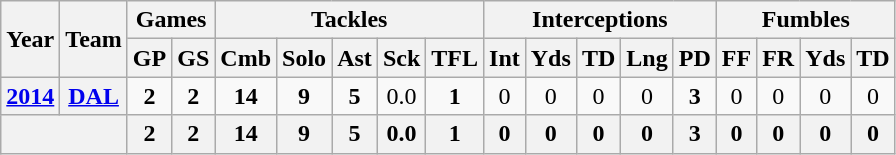<table class="wikitable" style="text-align:center">
<tr>
<th rowspan="2">Year</th>
<th rowspan="2">Team</th>
<th colspan="2">Games</th>
<th colspan="5">Tackles</th>
<th colspan="5">Interceptions</th>
<th colspan="4">Fumbles</th>
</tr>
<tr>
<th>GP</th>
<th>GS</th>
<th>Cmb</th>
<th>Solo</th>
<th>Ast</th>
<th>Sck</th>
<th>TFL</th>
<th>Int</th>
<th>Yds</th>
<th>TD</th>
<th>Lng</th>
<th>PD</th>
<th>FF</th>
<th>FR</th>
<th>Yds</th>
<th>TD</th>
</tr>
<tr>
<th><a href='#'>2014</a></th>
<th><a href='#'>DAL</a></th>
<td><strong>2</strong></td>
<td><strong>2</strong></td>
<td><strong>14</strong></td>
<td><strong>9</strong></td>
<td><strong>5</strong></td>
<td>0.0</td>
<td><strong>1</strong></td>
<td>0</td>
<td>0</td>
<td>0</td>
<td>0</td>
<td><strong>3</strong></td>
<td>0</td>
<td>0</td>
<td>0</td>
<td>0</td>
</tr>
<tr>
<th colspan="2"></th>
<th>2</th>
<th>2</th>
<th>14</th>
<th>9</th>
<th>5</th>
<th>0.0</th>
<th>1</th>
<th>0</th>
<th>0</th>
<th>0</th>
<th>0</th>
<th>3</th>
<th>0</th>
<th>0</th>
<th>0</th>
<th>0</th>
</tr>
</table>
